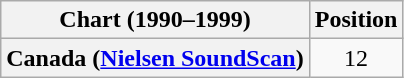<table class="wikitable plainrowheaders" style="text-align:center">
<tr>
<th>Chart (1990–1999)</th>
<th>Position</th>
</tr>
<tr>
<th scope="row">Canada (<a href='#'>Nielsen SoundScan</a>)</th>
<td>12</td>
</tr>
</table>
